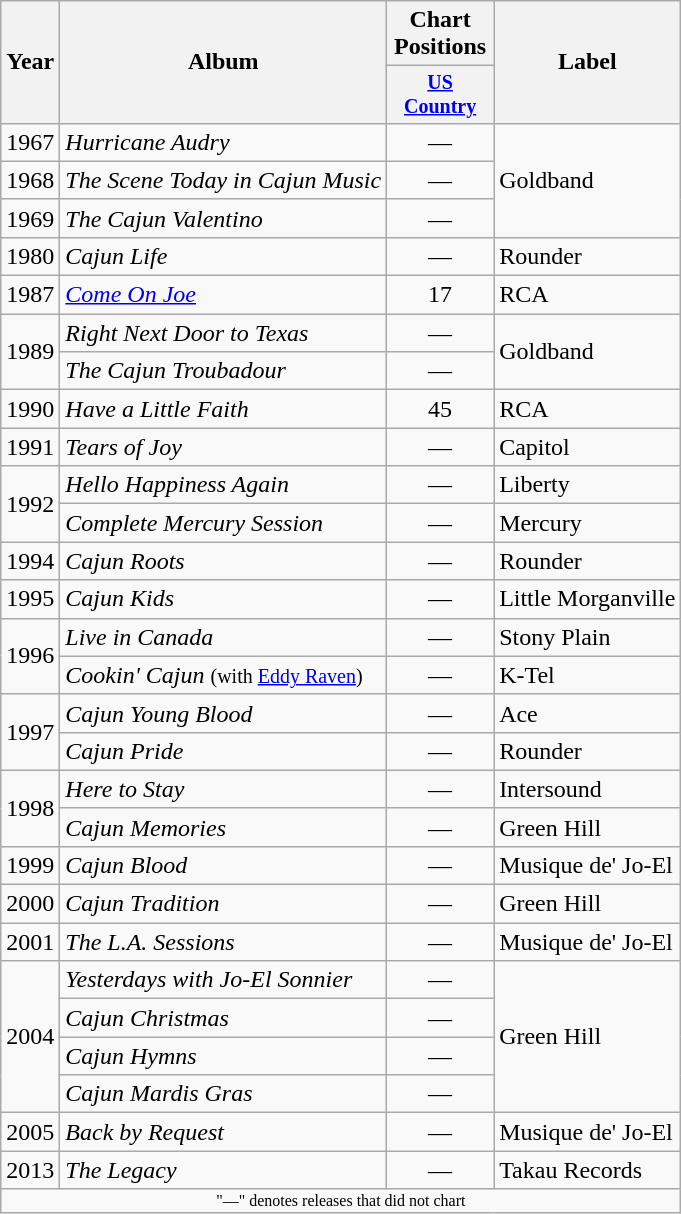<table class="wikitable">
<tr>
<th rowspan="2">Year</th>
<th rowspan="2">Album</th>
<th>Chart Positions</th>
<th rowspan="2">Label</th>
</tr>
<tr style="font-size:smaller;">
<th width="65"><a href='#'>US Country</a></th>
</tr>
<tr>
<td>1967</td>
<td><em>Hurricane Audry</em></td>
<td align="center">—</td>
<td rowspan="3">Goldband</td>
</tr>
<tr>
<td>1968</td>
<td><em>The Scene Today in Cajun Music</em></td>
<td align="center">—</td>
</tr>
<tr>
<td>1969</td>
<td><em>The Cajun Valentino</em></td>
<td align="center">—</td>
</tr>
<tr>
<td>1980</td>
<td><em>Cajun Life</em></td>
<td align="center">—</td>
<td>Rounder</td>
</tr>
<tr>
<td>1987</td>
<td><em><a href='#'>Come On Joe</a></em></td>
<td align="center">17</td>
<td>RCA</td>
</tr>
<tr>
<td rowspan="2">1989</td>
<td><em>Right Next Door to Texas</em></td>
<td align="center">—</td>
<td rowspan="2">Goldband</td>
</tr>
<tr>
<td><em>The Cajun Troubadour</em></td>
<td align="center">—</td>
</tr>
<tr>
<td>1990</td>
<td><em>Have a Little Faith</em></td>
<td align="center">45</td>
<td>RCA</td>
</tr>
<tr>
<td>1991</td>
<td><em>Tears of Joy</em></td>
<td align="center">—</td>
<td>Capitol</td>
</tr>
<tr>
<td rowspan="2">1992</td>
<td><em>Hello Happiness Again</em></td>
<td align="center">—</td>
<td>Liberty</td>
</tr>
<tr>
<td><em>Complete Mercury Session</em></td>
<td align="center">—</td>
<td>Mercury</td>
</tr>
<tr>
<td>1994</td>
<td><em>Cajun Roots</em></td>
<td align="center">—</td>
<td>Rounder</td>
</tr>
<tr>
<td>1995</td>
<td><em>Cajun Kids</em></td>
<td align="center">—</td>
<td>Little Morganville</td>
</tr>
<tr>
<td rowspan="2">1996</td>
<td><em>Live in Canada</em></td>
<td align="center">—</td>
<td>Stony Plain</td>
</tr>
<tr>
<td><em>Cookin' Cajun</em> <small>(with <a href='#'>Eddy Raven</a>)</small></td>
<td align="center">—</td>
<td>K-Tel</td>
</tr>
<tr>
<td rowspan="2">1997</td>
<td><em>Cajun Young Blood</em></td>
<td align="center">—</td>
<td>Ace</td>
</tr>
<tr>
<td><em>Cajun Pride</em></td>
<td align="center">—</td>
<td>Rounder</td>
</tr>
<tr>
<td rowspan="2">1998</td>
<td><em>Here to Stay</em></td>
<td align="center">—</td>
<td>Intersound</td>
</tr>
<tr>
<td><em>Cajun Memories</em></td>
<td align="center">—</td>
<td>Green Hill</td>
</tr>
<tr>
<td>1999</td>
<td><em>Cajun Blood</em></td>
<td align="center">—</td>
<td>Musique de' Jo-El</td>
</tr>
<tr>
<td>2000</td>
<td><em>Cajun Tradition</em></td>
<td align="center">—</td>
<td>Green Hill</td>
</tr>
<tr>
<td>2001</td>
<td><em>The L.A. Sessions</em></td>
<td align="center">—</td>
<td>Musique de' Jo-El</td>
</tr>
<tr>
<td rowspan="4">2004</td>
<td><em>Yesterdays with Jo-El Sonnier</em></td>
<td align="center">—</td>
<td rowspan="4">Green Hill</td>
</tr>
<tr>
<td><em>Cajun Christmas</em></td>
<td align="center">—</td>
</tr>
<tr>
<td><em>Cajun Hymns</em></td>
<td align="center">—</td>
</tr>
<tr>
<td><em>Cajun Mardis Gras</em></td>
<td align="center">—</td>
</tr>
<tr>
<td>2005</td>
<td><em>Back by Request</em></td>
<td align="center">—</td>
<td>Musique de' Jo-El</td>
</tr>
<tr>
<td>2013</td>
<td><em>The Legacy</em></td>
<td align="center">—</td>
<td>Takau Records</td>
</tr>
<tr>
<td align="center" colspan="4" style="font-size:8pt">"—" denotes releases that did not chart</td>
</tr>
</table>
